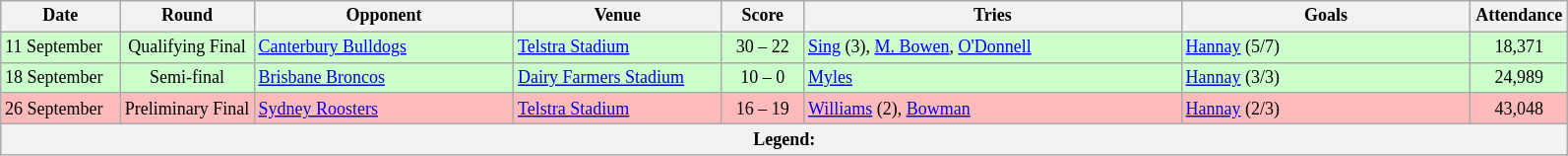<table class="wikitable" style="font-size:75%;">
<tr>
<th style="width:75px;">Date</th>
<th style="width:85px;">Round</th>
<th style="width:170px;">Opponent</th>
<th style="width:135px;">Venue</th>
<th style="width:50px;">Score</th>
<th style="width:250px;">Tries</th>
<th style="width:190px;">Goals</th>
<th style="width:60px;">Attendance</th>
</tr>
<tr style="background:#CCFFCC">
<td>11 September</td>
<td style="text-align:center;">Qualifying Final</td>
<td> <a href='#'>Canterbury Bulldogs</a></td>
<td><a href='#'>Telstra Stadium</a></td>
<td style="text-align:center;">30 – 22</td>
<td><a href='#'>Sing</a> (3), <a href='#'>M. Bowen</a>, <a href='#'>O'Donnell</a></td>
<td><a href='#'>Hannay</a> (5/7)</td>
<td style="text-align:center;">18,371</td>
</tr>
<tr style="background:#CCFFCC">
<td>18 September</td>
<td style="text-align:center;">Semi-final</td>
<td> <a href='#'>Brisbane Broncos</a></td>
<td><a href='#'>Dairy Farmers Stadium</a></td>
<td style="text-align:center;">10 – 0</td>
<td><a href='#'>Myles</a></td>
<td><a href='#'>Hannay</a> (3/3)</td>
<td style="text-align:center;">24,989</td>
</tr>
<tr style="background:#FFBBBB">
<td>26 September</td>
<td style="text-align:center;">Preliminary Final</td>
<td> <a href='#'>Sydney Roosters</a></td>
<td><a href='#'>Telstra Stadium</a></td>
<td style="text-align:center;">16 – 19</td>
<td><a href='#'>Williams</a> (2), <a href='#'>Bowman</a></td>
<td><a href='#'>Hannay</a> (2/3)</td>
<td style="text-align:center;">43,048</td>
</tr>
<tr>
<th colspan="11"><strong>Legend</strong>:    </th>
</tr>
</table>
